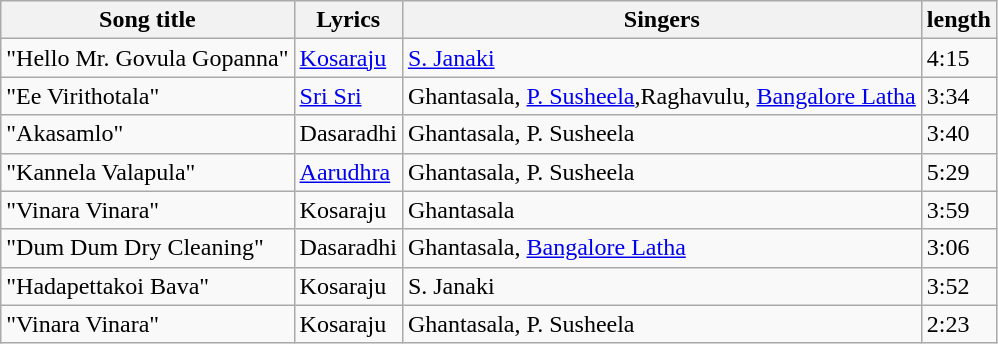<table class="wikitable">
<tr>
<th>Song title</th>
<th>Lyrics</th>
<th>Singers</th>
<th>length</th>
</tr>
<tr>
<td>"Hello Mr. Govula Gopanna"</td>
<td><a href='#'>Kosaraju</a></td>
<td><a href='#'>S. Janaki</a></td>
<td>4:15</td>
</tr>
<tr>
<td>"Ee Virithotala"</td>
<td><a href='#'>Sri Sri</a></td>
<td>Ghantasala, <a href='#'>P. Susheela</a>,Raghavulu, <a href='#'>Bangalore Latha</a></td>
<td>3:34</td>
</tr>
<tr>
<td>"Akasamlo"</td>
<td>Dasaradhi</td>
<td>Ghantasala, P. Susheela</td>
<td>3:40</td>
</tr>
<tr>
<td>"Kannela Valapula"</td>
<td><a href='#'>Aarudhra</a></td>
<td>Ghantasala, P. Susheela</td>
<td>5:29</td>
</tr>
<tr>
<td>"Vinara Vinara"</td>
<td>Kosaraju</td>
<td>Ghantasala</td>
<td>3:59</td>
</tr>
<tr>
<td>"Dum Dum Dry Cleaning"</td>
<td>Dasaradhi</td>
<td>Ghantasala, <a href='#'>Bangalore Latha</a></td>
<td>3:06</td>
</tr>
<tr>
<td>"Hadapettakoi Bava"</td>
<td>Kosaraju</td>
<td>S. Janaki</td>
<td>3:52</td>
</tr>
<tr>
<td>"Vinara Vinara"</td>
<td>Kosaraju</td>
<td>Ghantasala, P. Susheela</td>
<td>2:23</td>
</tr>
</table>
